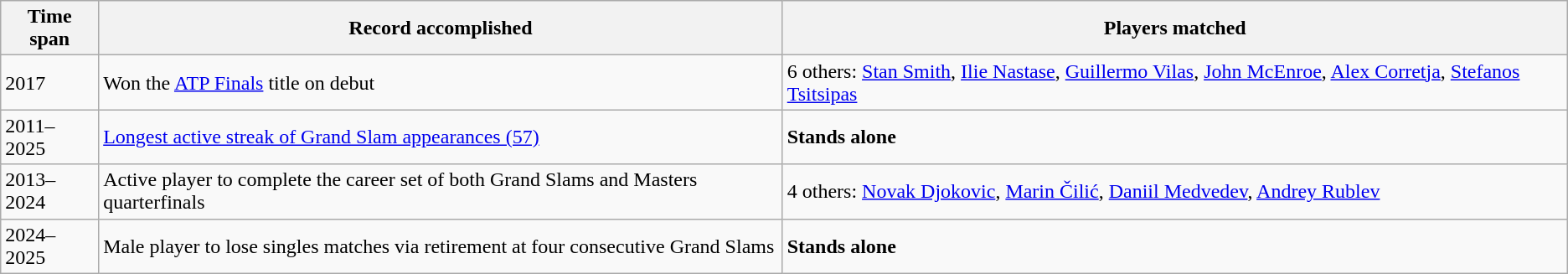<table class="wikitable">
<tr>
<th>Time span</th>
<th>Record accomplished</th>
<th>Players matched</th>
</tr>
<tr>
<td>2017</td>
<td>Won the <a href='#'>ATP Finals</a> title on debut</td>
<td>6 others: <a href='#'>Stan Smith</a>, <a href='#'>Ilie Nastase</a>, <a href='#'>Guillermo Vilas</a>, <a href='#'>John McEnroe</a>, <a href='#'>Alex Corretja</a>, <a href='#'>Stefanos Tsitsipas</a></td>
</tr>
<tr>
<td>2011–2025</td>
<td><a href='#'>Longest active streak of Grand Slam appearances (57)</a></td>
<td><strong>Stands alone</strong></td>
</tr>
<tr>
<td>2013–2024</td>
<td>Active player to complete the career set of both Grand Slams and Masters quarterfinals</td>
<td>4 others: <a href='#'>Novak Djokovic</a>, <a href='#'>Marin Čilić</a>, <a href='#'>Daniil Medvedev</a>, <a href='#'>Andrey Rublev</a></td>
</tr>
<tr>
<td>2024–2025</td>
<td>Male player to lose singles matches via retirement at four consecutive Grand Slams</td>
<td><strong>Stands alone</strong></td>
</tr>
</table>
